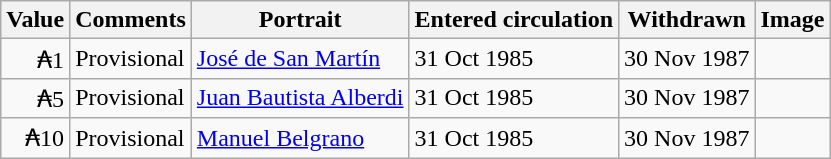<table class="wikitable">
<tr>
<th>Value</th>
<th>Comments</th>
<th>Portrait</th>
<th>Entered circulation</th>
<th>Withdrawn</th>
<th>Image</th>
</tr>
<tr>
<td align="right">₳1</td>
<td>Provisional</td>
<td><a href='#'>José de San Martín</a></td>
<td>31 Oct 1985</td>
<td>30 Nov 1987</td>
<td></td>
</tr>
<tr>
<td align="right">₳5</td>
<td>Provisional</td>
<td><a href='#'>Juan Bautista Alberdi</a></td>
<td>31 Oct 1985</td>
<td>30 Nov 1987</td>
<td></td>
</tr>
<tr>
<td align="right">₳10</td>
<td>Provisional</td>
<td><a href='#'>Manuel Belgrano</a></td>
<td>31 Oct 1985</td>
<td>30 Nov 1987</td>
<td></td>
</tr>
</table>
